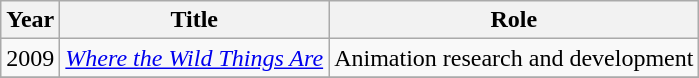<table class="wikitable">
<tr>
<th>Year</th>
<th>Title</th>
<th>Role</th>
</tr>
<tr>
<td>2009</td>
<td><em><a href='#'>Where the Wild Things Are</a></em></td>
<td>Animation research and development</td>
</tr>
<tr>
</tr>
</table>
